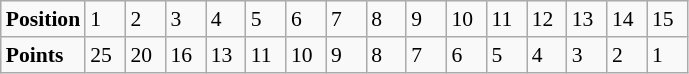<table class="wikitable" style="font-size: 90%;">
<tr>
<td><strong>Position</strong></td>
<td width=20>1</td>
<td width=20>2</td>
<td width=20>3</td>
<td width=20>4</td>
<td width=20>5</td>
<td width=20>6</td>
<td width=20>7</td>
<td width=20>8</td>
<td width=20>9</td>
<td width=20>10</td>
<td width=20>11</td>
<td width=20>12</td>
<td width=20>13</td>
<td width=20>14</td>
<td width=20>15</td>
</tr>
<tr>
<td><strong>Points</strong></td>
<td>25</td>
<td>20</td>
<td>16</td>
<td>13</td>
<td>11</td>
<td>10</td>
<td>9</td>
<td>8</td>
<td>7</td>
<td>6</td>
<td>5</td>
<td>4</td>
<td>3</td>
<td>2</td>
<td>1</td>
</tr>
</table>
